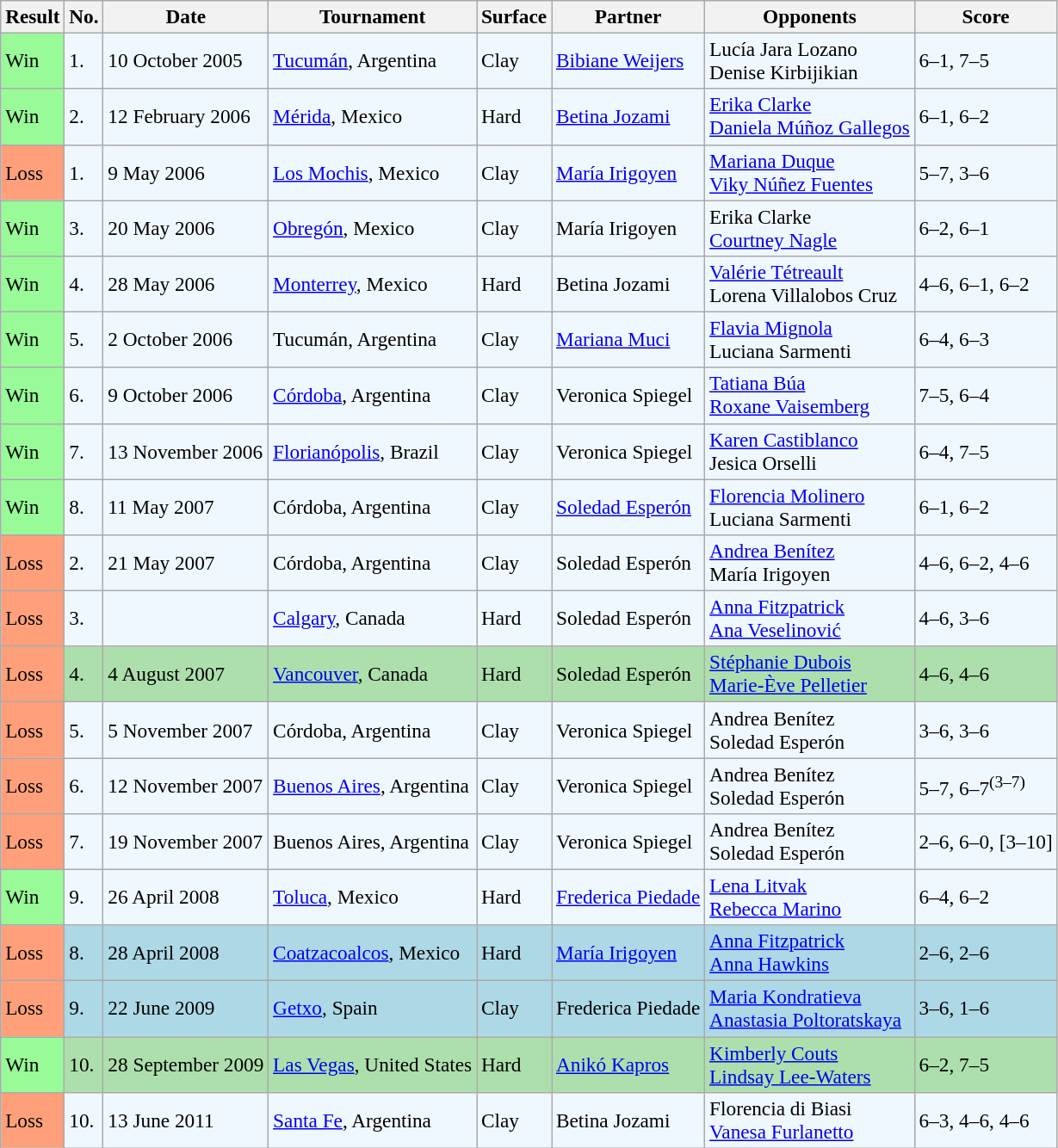<table class="sortable wikitable" style=font-size:97%>
<tr>
<th>Result</th>
<th>No.</th>
<th>Date</th>
<th>Tournament</th>
<th>Surface</th>
<th>Partner</th>
<th>Opponents</th>
<th>Score</th>
</tr>
<tr style="background:#f0f8ff;">
<td style="background:#98fb98;">Win</td>
<td>1.</td>
<td>10 October 2005</td>
<td><a href='#'>Tucumán</a>, Argentina</td>
<td>Clay</td>
<td> <a href='#'>Bibiane Weijers</a></td>
<td> Lucía Jara Lozano <br>  Denise Kirbijikian</td>
<td>6–1, 7–5</td>
</tr>
<tr style="background:#f0f8ff;">
<td style="background:#98fb98;">Win</td>
<td>2.</td>
<td>12 February 2006</td>
<td><a href='#'>Mérida</a>, Mexico</td>
<td>Hard</td>
<td> <a href='#'>Betina Jozami</a></td>
<td> <a href='#'>Erika Clarke</a> <br>  <a href='#'>Daniela Múñoz Gallegos</a></td>
<td>6–1, 6–2</td>
</tr>
<tr style="background:#f0f8ff;">
<td style="background:#ffa07a;">Loss</td>
<td>1.</td>
<td>9 May 2006</td>
<td><a href='#'>Los Mochis</a>, Mexico</td>
<td>Clay</td>
<td> <a href='#'>María Irigoyen</a></td>
<td> <a href='#'>Mariana Duque</a> <br>  <a href='#'>Viky Núñez Fuentes</a></td>
<td>5–7, 3–6</td>
</tr>
<tr style="background:#f0f8ff;">
<td style="background:#98fb98;">Win</td>
<td>3.</td>
<td>20 May 2006</td>
<td><a href='#'>Obregón</a>, Mexico</td>
<td>Clay</td>
<td> María Irigoyen</td>
<td> Erika Clarke <br>  <a href='#'>Courtney Nagle</a></td>
<td>6–2, 6–1</td>
</tr>
<tr style="background:#f0f8ff;">
<td style="background:#98fb98;">Win</td>
<td>4.</td>
<td>28 May 2006</td>
<td><a href='#'>Monterrey</a>, Mexico</td>
<td>Hard</td>
<td> Betina Jozami</td>
<td> <a href='#'>Valérie Tétreault</a> <br>  Lorena Villalobos Cruz</td>
<td>4–6, 6–1, 6–2</td>
</tr>
<tr style="background:#f0f8ff;">
<td style="background:#98fb98;">Win</td>
<td>5.</td>
<td>2 October 2006</td>
<td>Tucumán, Argentina</td>
<td>Clay</td>
<td> <a href='#'>Mariana Muci</a></td>
<td> <a href='#'>Flavia Mignola</a> <br>  Luciana Sarmenti</td>
<td>6–4, 6–3</td>
</tr>
<tr style="background:#f0f8ff;">
<td style="background:#98fb98;">Win</td>
<td>6.</td>
<td>9 October 2006</td>
<td><a href='#'>Córdoba</a>, Argentina</td>
<td>Clay</td>
<td> Veronica Spiegel</td>
<td> <a href='#'>Tatiana Búa</a> <br>  <a href='#'>Roxane Vaisemberg</a></td>
<td>7–5, 6–4</td>
</tr>
<tr style="background:#f0f8ff;">
<td style="background:#98fb98;">Win</td>
<td>7.</td>
<td>13 November 2006</td>
<td><a href='#'>Florianópolis</a>, Brazil</td>
<td>Clay</td>
<td> Veronica Spiegel</td>
<td> <a href='#'>Karen Castiblanco</a> <br>  Jesica Orselli</td>
<td>6–4, 7–5</td>
</tr>
<tr style="background:#f0f8ff;">
<td style="background:#98fb98;">Win</td>
<td>8.</td>
<td>11 May 2007</td>
<td>Córdoba, Argentina</td>
<td>Clay</td>
<td> <a href='#'>Soledad Esperón</a></td>
<td> <a href='#'>Florencia Molinero</a> <br>  Luciana Sarmenti</td>
<td>6–1, 6–2</td>
</tr>
<tr style="background:#f0f8ff;">
<td style="background:#ffa07a;">Loss</td>
<td>2.</td>
<td>21 May 2007</td>
<td>Córdoba, Argentina</td>
<td>Clay</td>
<td> Soledad Esperón</td>
<td> <a href='#'>Andrea Benítez</a> <br>  María Irigoyen</td>
<td>4–6, 6–2, 4–6</td>
</tr>
<tr style="background:#f0f8ff;">
<td style="background:#ffa07a;">Loss</td>
<td>3.</td>
<td></td>
<td><a href='#'>Calgary</a>, Canada</td>
<td>Hard</td>
<td> Soledad Esperón</td>
<td> <a href='#'>Anna Fitzpatrick</a> <br>  <a href='#'>Ana Veselinović</a></td>
<td>4–6, 3–6</td>
</tr>
<tr style="background:#addfad;">
<td style="background:#ffa07a;">Loss</td>
<td>4.</td>
<td>4 August 2007</td>
<td><a href='#'>Vancouver</a>, Canada</td>
<td>Hard</td>
<td> Soledad Esperón</td>
<td> <a href='#'>Stéphanie Dubois</a> <br>  <a href='#'>Marie-Ève Pelletier</a></td>
<td>4–6, 4–6</td>
</tr>
<tr style="background:#f0f8ff;">
<td style="background:#ffa07a;">Loss</td>
<td>5.</td>
<td>5 November 2007</td>
<td>Córdoba, Argentina</td>
<td>Clay</td>
<td> Veronica Spiegel</td>
<td> Andrea Benítez <br>  Soledad Esperón</td>
<td>3–6, 3–6</td>
</tr>
<tr style="background:#f0f8ff;">
<td style="background:#ffa07a;">Loss</td>
<td>6.</td>
<td>12 November 2007</td>
<td><a href='#'>Buenos Aires</a>, Argentina</td>
<td>Clay</td>
<td> Veronica Spiegel</td>
<td> Andrea Benítez <br>  Soledad Esperón</td>
<td>5–7, 6–7<sup>(3–7)</sup></td>
</tr>
<tr style="background:#f0f8ff;">
<td style="background:#ffa07a;">Loss</td>
<td>7.</td>
<td>19 November 2007</td>
<td>Buenos Aires, Argentina</td>
<td>Clay</td>
<td> Veronica Spiegel</td>
<td> Andrea Benítez <br>  Soledad Esperón</td>
<td>2–6, 6–0, [3–10]</td>
</tr>
<tr style="background:#f0f8ff;">
<td style="background:#98fb98;">Win</td>
<td>9.</td>
<td>26 April 2008</td>
<td><a href='#'>Toluca</a>, Mexico</td>
<td>Hard</td>
<td> <a href='#'>Frederica Piedade</a></td>
<td> <a href='#'>Lena Litvak</a> <br>  <a href='#'>Rebecca Marino</a></td>
<td>6–4, 6–2</td>
</tr>
<tr style="background:lightblue;">
<td style="background:#ffa07a;">Loss</td>
<td>8.</td>
<td>28 April 2008</td>
<td><a href='#'>Coatzacoalcos</a>, Mexico</td>
<td>Hard</td>
<td> <a href='#'>María Irigoyen</a></td>
<td> <a href='#'>Anna Fitzpatrick</a> <br>  <a href='#'>Anna Hawkins</a></td>
<td>2–6, 2–6</td>
</tr>
<tr style="background:lightblue;">
<td style="background:#ffa07a;">Loss</td>
<td>9.</td>
<td>22 June 2009</td>
<td><a href='#'>Getxo</a>, Spain</td>
<td>Clay</td>
<td> Frederica Piedade</td>
<td> <a href='#'>Maria Kondratieva</a> <br>  <a href='#'>Anastasia Poltoratskaya</a></td>
<td>3–6, 1–6</td>
</tr>
<tr style="background:#addfad;">
<td style="background:#98fb98;">Win</td>
<td>10.</td>
<td>28 September 2009</td>
<td><a href='#'>Las Vegas</a>, United States</td>
<td>Hard</td>
<td> <a href='#'>Anikó Kapros</a></td>
<td> <a href='#'>Kimberly Couts</a> <br>  <a href='#'>Lindsay Lee-Waters</a></td>
<td>6–2, 7–5</td>
</tr>
<tr style="background:#f0f8ff;">
<td style="background:#ffa07a;">Loss</td>
<td>10.</td>
<td>13 June 2011</td>
<td><a href='#'>Santa Fe</a>, Argentina</td>
<td>Clay</td>
<td> Betina Jozami</td>
<td> Florencia di Biasi <br>  <a href='#'>Vanesa Furlanetto</a></td>
<td>6–3, 4–6, 4–6</td>
</tr>
</table>
